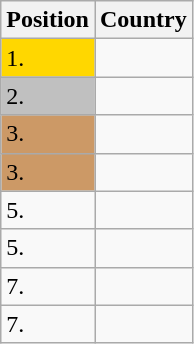<table class=wikitable>
<tr>
<th width=10>Position</th>
<th>Country</th>
</tr>
<tr>
<td bgcolor=gold>1.</td>
<td></td>
</tr>
<tr>
<td bgcolor="silver">2.</td>
<td></td>
</tr>
<tr>
<td bgcolor="CC9966">3.</td>
<td></td>
</tr>
<tr>
<td bgcolor="CC9966">3.</td>
<td></td>
</tr>
<tr>
<td>5.</td>
<td></td>
</tr>
<tr>
<td>5.</td>
<td></td>
</tr>
<tr>
<td>7.</td>
<td></td>
</tr>
<tr>
<td>7.</td>
<td></td>
</tr>
</table>
